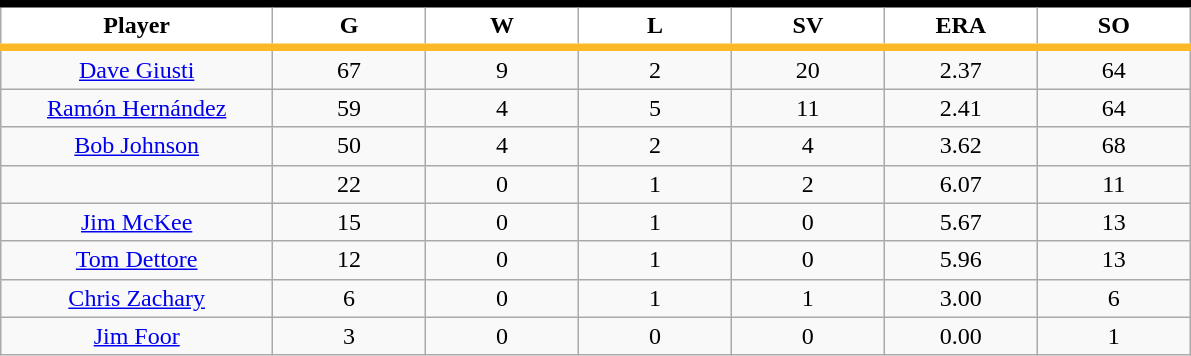<table class="wikitable sortable">
<tr>
<th style="background:#FFFFFF; border-top:#000000 5px solid; border-bottom:#FDB827 5px solid;" width="16%">Player</th>
<th style="background:#FFFFFF; border-top:#000000 5px solid; border-bottom:#FDB827 5px solid;" width="9%">G</th>
<th style="background:#FFFFFF; border-top:#000000 5px solid; border-bottom:#FDB827 5px solid;" width="9%">W</th>
<th style="background:#FFFFFF; border-top:#000000 5px solid; border-bottom:#FDB827 5px solid;" width="9%">L</th>
<th style="background:#FFFFFF; border-top:#000000 5px solid; border-bottom:#FDB827 5px solid;" width="9%">SV</th>
<th style="background:#FFFFFF; border-top:#000000 5px solid; border-bottom:#FDB827 5px solid;" width="9%">ERA</th>
<th style="background:#FFFFFF; border-top:#000000 5px solid; border-bottom:#FDB827 5px solid;" width="9%">SO</th>
</tr>
<tr align="center">
<td><a href='#'>Dave Giusti</a></td>
<td>67</td>
<td>9</td>
<td>2</td>
<td>20</td>
<td>2.37</td>
<td>64</td>
</tr>
<tr align=center>
<td><a href='#'>Ramón Hernández</a></td>
<td>59</td>
<td>4</td>
<td>5</td>
<td>11</td>
<td>2.41</td>
<td>64</td>
</tr>
<tr align=center>
<td><a href='#'>Bob Johnson</a></td>
<td>50</td>
<td>4</td>
<td>2</td>
<td>4</td>
<td>3.62</td>
<td>68</td>
</tr>
<tr align=center>
<td></td>
<td>22</td>
<td>0</td>
<td>1</td>
<td>2</td>
<td>6.07</td>
<td>11</td>
</tr>
<tr align=center>
<td><a href='#'>Jim McKee</a></td>
<td>15</td>
<td>0</td>
<td>1</td>
<td>0</td>
<td>5.67</td>
<td>13</td>
</tr>
<tr align=center>
<td><a href='#'>Tom Dettore</a></td>
<td>12</td>
<td>0</td>
<td>1</td>
<td>0</td>
<td>5.96</td>
<td>13</td>
</tr>
<tr align=center>
<td><a href='#'>Chris Zachary</a></td>
<td>6</td>
<td>0</td>
<td>1</td>
<td>1</td>
<td>3.00</td>
<td>6</td>
</tr>
<tr align=center>
<td><a href='#'>Jim Foor</a></td>
<td>3</td>
<td>0</td>
<td>0</td>
<td>0</td>
<td>0.00</td>
<td>1</td>
</tr>
</table>
